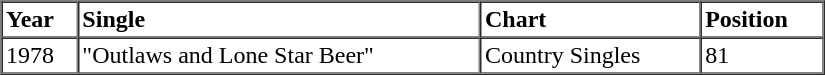<table border=1 cellspacing=0 cellpadding=2 width="550px">
<tr>
<th align="left">Year</th>
<th align="left">Single</th>
<th align="left">Chart</th>
<th align="left">Position</th>
</tr>
<tr>
<td align="left">1978</td>
<td align="left">"Outlaws and Lone Star Beer"</td>
<td align="left">Country Singles</td>
<td align="left">81</td>
</tr>
<tr>
</tr>
</table>
